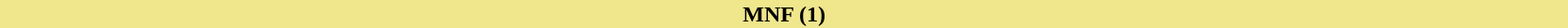<table style="width:88%; text-align:center;">
<tr>
<td style="background:Khaki; width:7.26%;"><strong>MNF (1)</strong></td>
</tr>
<tr>
</tr>
</table>
